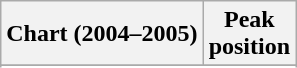<table class="wikitable sortable plainrowheaders" style="text-align:center">
<tr>
<th scope="col">Chart (2004–2005)</th>
<th scope="col">Peak<br>position</th>
</tr>
<tr>
</tr>
<tr>
</tr>
<tr>
</tr>
</table>
